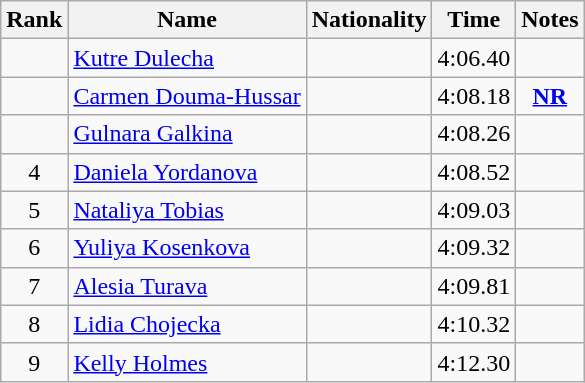<table class="wikitable sortable" style="text-align:center">
<tr>
<th>Rank</th>
<th>Name</th>
<th>Nationality</th>
<th>Time</th>
<th>Notes</th>
</tr>
<tr>
<td></td>
<td align="left"><a href='#'>Kutre Dulecha</a></td>
<td align=left></td>
<td>4:06.40</td>
<td></td>
</tr>
<tr>
<td></td>
<td align="left"><a href='#'>Carmen Douma-Hussar</a></td>
<td align=left></td>
<td>4:08.18</td>
<td><strong><a href='#'>NR</a></strong></td>
</tr>
<tr>
<td></td>
<td align="left"><a href='#'>Gulnara Galkina</a></td>
<td align=left></td>
<td>4:08.26</td>
<td></td>
</tr>
<tr>
<td>4</td>
<td align="left"><a href='#'>Daniela Yordanova</a></td>
<td align=left></td>
<td>4:08.52</td>
<td></td>
</tr>
<tr>
<td>5</td>
<td align="left"><a href='#'>Nataliya Tobias</a></td>
<td align=left></td>
<td>4:09.03</td>
<td></td>
</tr>
<tr>
<td>6</td>
<td align="left"><a href='#'>Yuliya Kosenkova</a></td>
<td align=left></td>
<td>4:09.32</td>
<td></td>
</tr>
<tr>
<td>7</td>
<td align="left"><a href='#'>Alesia Turava</a></td>
<td align=left></td>
<td>4:09.81</td>
<td></td>
</tr>
<tr>
<td>8</td>
<td align="left"><a href='#'>Lidia Chojecka</a></td>
<td align=left></td>
<td>4:10.32</td>
<td></td>
</tr>
<tr>
<td>9</td>
<td align="left"><a href='#'>Kelly Holmes</a></td>
<td align=left></td>
<td>4:12.30</td>
<td></td>
</tr>
</table>
